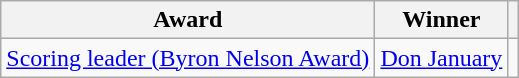<table class="wikitable">
<tr>
<th>Award</th>
<th>Winner</th>
<th></th>
</tr>
<tr>
<td><a href='#'>Scoring leader (Byron Nelson Award)</a></td>
<td> <a href='#'>Don January</a></td>
<td></td>
</tr>
</table>
